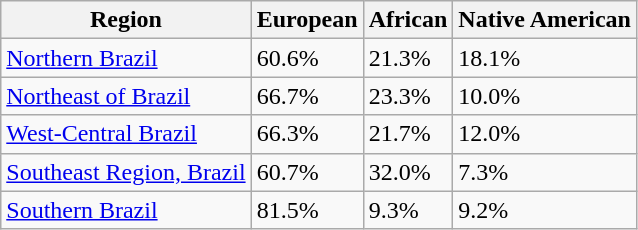<table class="wikitable" border="1">
<tr>
<th><strong>Region</strong></th>
<th><strong>European</strong></th>
<th><strong>African</strong></th>
<th><strong>Native American</strong></th>
</tr>
<tr>
<td><a href='#'>Northern Brazil</a></td>
<td>60.6%</td>
<td>21.3%</td>
<td>18.1%</td>
</tr>
<tr>
<td><a href='#'>Northeast of Brazil</a></td>
<td>66.7%</td>
<td>23.3%</td>
<td>10.0%</td>
</tr>
<tr>
<td><a href='#'>West-Central Brazil</a></td>
<td>66.3%</td>
<td>21.7%</td>
<td>12.0%</td>
</tr>
<tr>
<td><a href='#'>Southeast Region, Brazil</a></td>
<td>60.7%</td>
<td>32.0%</td>
<td>7.3%</td>
</tr>
<tr>
<td><a href='#'>Southern Brazil</a></td>
<td>81.5%</td>
<td>9.3%</td>
<td>9.2%</td>
</tr>
</table>
